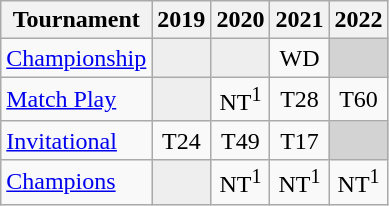<table class="wikitable" style="text-align:center;">
<tr>
<th>Tournament</th>
<th>2019</th>
<th>2020</th>
<th>2021</th>
<th>2022</th>
</tr>
<tr>
<td align="left"><a href='#'>Championship</a></td>
<td style="background:#eeeeee;"></td>
<td style="background:#eeeeee;"></td>
<td>WD</td>
<td colspan=1 style="background:#D3D3D3;"></td>
</tr>
<tr>
<td align="left"><a href='#'>Match Play</a></td>
<td style="background:#eeeeee;"></td>
<td>NT<sup>1</sup></td>
<td>T28</td>
<td>T60</td>
</tr>
<tr>
<td align="left"><a href='#'>Invitational</a></td>
<td>T24</td>
<td>T49</td>
<td>T17</td>
<td colspan=1 style="background:#D3D3D3;"></td>
</tr>
<tr>
<td align="left"><a href='#'>Champions</a></td>
<td style="background:#eeeeee;"></td>
<td>NT<sup>1</sup></td>
<td>NT<sup>1</sup></td>
<td>NT<sup>1</sup></td>
</tr>
</table>
